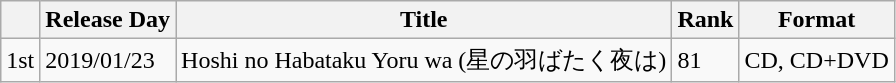<table class="wikitable">
<tr>
<th></th>
<th>Release Day</th>
<th>Title</th>
<th>Rank</th>
<th>Format</th>
</tr>
<tr>
<td>1st</td>
<td>2019/01/23</td>
<td>Hoshi no Habataku Yoru wa (星の羽ばたく夜は)</td>
<td>81</td>
<td>CD, CD+DVD</td>
</tr>
</table>
